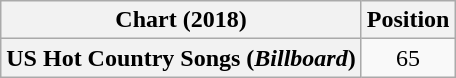<table class="wikitable plainrowheaders" style="text-align:center">
<tr>
<th scope="col">Chart (2018)</th>
<th scope="col">Position</th>
</tr>
<tr>
<th scope="row">US Hot Country Songs (<em>Billboard</em>)</th>
<td>65</td>
</tr>
</table>
